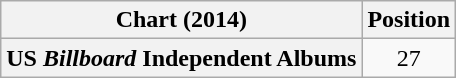<table class="wikitable sortable plainrowheaders">
<tr>
<th scope="col">Chart (2014)</th>
<th scope="col">Position</th>
</tr>
<tr>
<th scope="row">US <em>Billboard</em> Independent Albums</th>
<td style="text-align:center;">27</td>
</tr>
</table>
